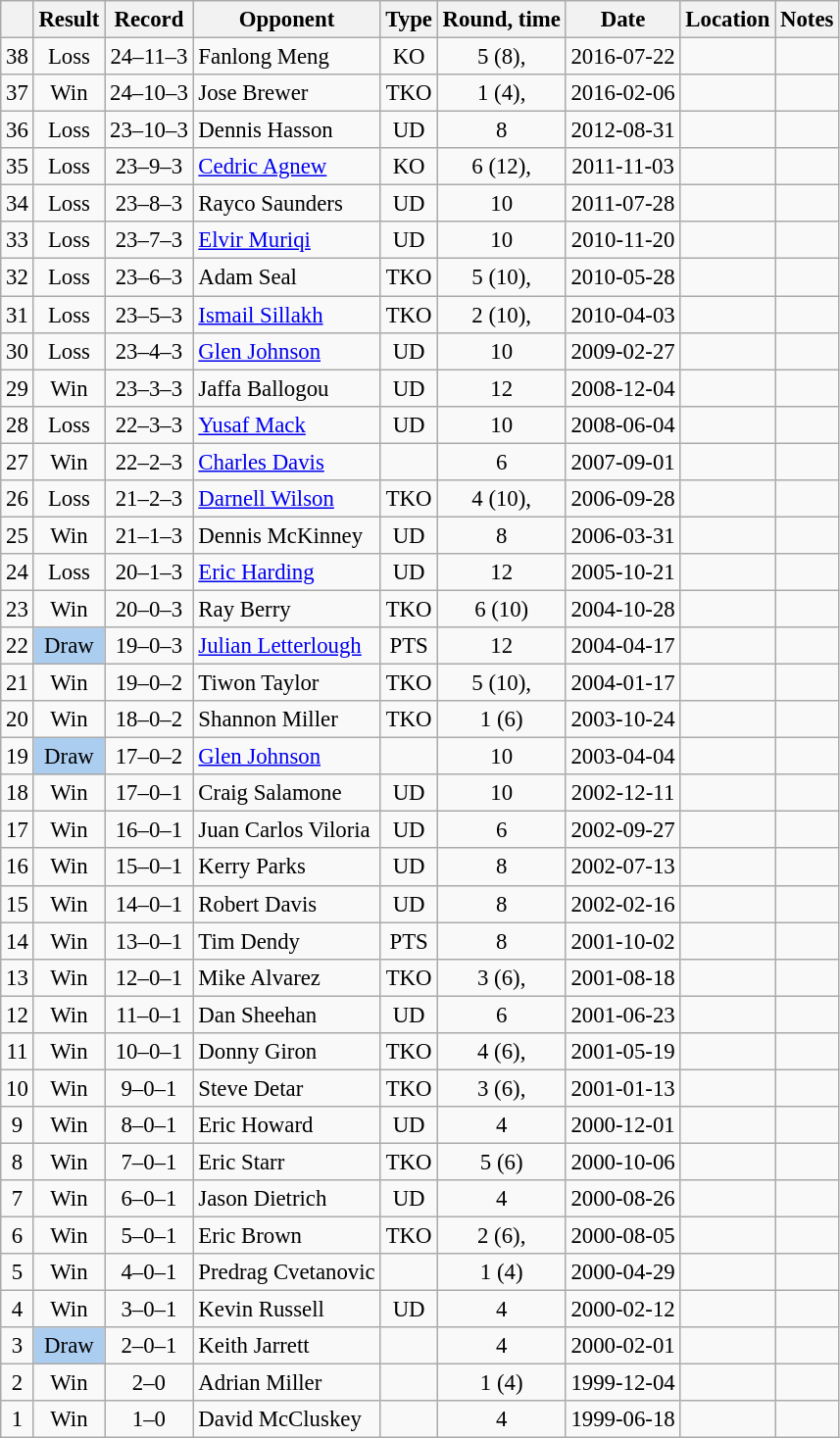<table class="wikitable" style="text-align:center; font-size:95%">
<tr>
<th></th>
<th>Result</th>
<th>Record</th>
<th>Opponent</th>
<th>Type</th>
<th>Round, time</th>
<th>Date</th>
<th>Location</th>
<th>Notes</th>
</tr>
<tr>
<td>38</td>
<td>Loss</td>
<td>24–11–3</td>
<td style="text-align:left;"> Fanlong Meng</td>
<td>KO</td>
<td>5 (8), </td>
<td>2016-07-22</td>
<td style="text-align:left;"> </td>
<td style="text-align:left;"></td>
</tr>
<tr>
<td>37</td>
<td>Win</td>
<td>24–10–3</td>
<td style="text-align:left;"> Jose Brewer</td>
<td>TKO</td>
<td>1 (4), </td>
<td>2016-02-06</td>
<td style="text-align:left;"> </td>
<td style="text-align:left;"></td>
</tr>
<tr>
<td>36</td>
<td>Loss</td>
<td>23–10–3</td>
<td style="text-align:left;"> Dennis Hasson</td>
<td>UD</td>
<td>8</td>
<td>2012-08-31</td>
<td style="text-align:left;"> </td>
<td style="text-align:left;"></td>
</tr>
<tr>
<td>35</td>
<td>Loss</td>
<td>23–9–3</td>
<td style="text-align:left;"> <a href='#'>Cedric Agnew</a></td>
<td>KO</td>
<td>6 (12), </td>
<td>2011-11-03</td>
<td style="text-align:left;"> </td>
<td style="text-align:left;"></td>
</tr>
<tr>
<td>34</td>
<td>Loss</td>
<td>23–8–3</td>
<td style="text-align:left;"> Rayco Saunders</td>
<td>UD</td>
<td>10</td>
<td>2011-07-28</td>
<td style="text-align:left;"> </td>
<td style="text-align:left;"></td>
</tr>
<tr>
<td>33</td>
<td>Loss</td>
<td>23–7–3</td>
<td style="text-align:left;"> <a href='#'>Elvir Muriqi</a></td>
<td>UD</td>
<td>10</td>
<td>2010-11-20</td>
<td style="text-align:left;"> </td>
<td style="text-align:left;"></td>
</tr>
<tr>
<td>32</td>
<td>Loss</td>
<td>23–6–3</td>
<td style="text-align:left;"> Adam Seal</td>
<td>TKO</td>
<td>5 (10), </td>
<td>2010-05-28</td>
<td style="text-align:left;"> </td>
<td style="text-align:left;"></td>
</tr>
<tr>
<td>31</td>
<td>Loss</td>
<td>23–5–3</td>
<td style="text-align:left;"> <a href='#'>Ismail Sillakh</a></td>
<td>TKO</td>
<td>2 (10), </td>
<td>2010-04-03</td>
<td style="text-align:left;"> </td>
<td style="text-align:left;"></td>
</tr>
<tr>
<td>30</td>
<td>Loss</td>
<td>23–4–3</td>
<td style="text-align:left;"> <a href='#'>Glen Johnson</a></td>
<td>UD</td>
<td>10</td>
<td>2009-02-27</td>
<td style="text-align:left;"> </td>
<td style="text-align:left;"></td>
</tr>
<tr>
<td>29</td>
<td>Win</td>
<td>23–3–3</td>
<td style="text-align:left;"> Jaffa Ballogou</td>
<td>UD</td>
<td>12</td>
<td>2008-12-04</td>
<td style="text-align:left;"> </td>
<td style="text-align:left;"></td>
</tr>
<tr>
<td>28</td>
<td>Loss</td>
<td>22–3–3</td>
<td style="text-align:left;"> <a href='#'>Yusaf Mack</a></td>
<td>UD</td>
<td>10</td>
<td>2008-06-04</td>
<td style="text-align:left;"> </td>
<td style="text-align:left;"></td>
</tr>
<tr>
<td>27</td>
<td>Win</td>
<td>22–2–3</td>
<td style="text-align:left;"> <a href='#'>Charles Davis</a></td>
<td></td>
<td>6</td>
<td>2007-09-01</td>
<td style="text-align:left;"> </td>
<td style="text-align:left;"></td>
</tr>
<tr>
<td>26</td>
<td>Loss</td>
<td>21–2–3</td>
<td style="text-align:left;"> <a href='#'>Darnell Wilson</a></td>
<td>TKO</td>
<td>4 (10), </td>
<td>2006-09-28</td>
<td style="text-align:left;"> </td>
<td style="text-align:left;"></td>
</tr>
<tr>
<td>25</td>
<td>Win</td>
<td>21–1–3</td>
<td style="text-align:left;"> Dennis McKinney</td>
<td>UD</td>
<td>8</td>
<td>2006-03-31</td>
<td style="text-align:left;"> </td>
<td style="text-align:left;"></td>
</tr>
<tr>
<td>24</td>
<td>Loss</td>
<td>20–1–3</td>
<td style="text-align:left;"> <a href='#'>Eric Harding</a></td>
<td>UD</td>
<td>12</td>
<td>2005-10-21</td>
<td style="text-align:left;"> </td>
<td style="text-align:left;"></td>
</tr>
<tr>
<td>23</td>
<td>Win</td>
<td>20–0–3</td>
<td style="text-align:left;"> Ray Berry</td>
<td>TKO</td>
<td>6 (10)</td>
<td>2004-10-28</td>
<td style="text-align:left;"> </td>
<td style="text-align:left;"></td>
</tr>
<tr>
<td>22</td>
<td style="background:#abcdef;">Draw</td>
<td>19–0–3</td>
<td style="text-align:left;"> <a href='#'>Julian Letterlough</a></td>
<td>PTS</td>
<td>12</td>
<td>2004-04-17</td>
<td style="text-align:left;"> </td>
<td style="text-align:left;"></td>
</tr>
<tr>
<td>21</td>
<td>Win</td>
<td>19–0–2</td>
<td style="text-align:left;"> Tiwon Taylor</td>
<td>TKO</td>
<td>5 (10), </td>
<td>2004-01-17</td>
<td style="text-align:left;"> </td>
<td style="text-align:left;"></td>
</tr>
<tr>
<td>20</td>
<td>Win</td>
<td>18–0–2</td>
<td style="text-align:left;"> Shannon Miller</td>
<td>TKO</td>
<td>1 (6)</td>
<td>2003-10-24</td>
<td style="text-align:left;"> </td>
<td style="text-align:left;"></td>
</tr>
<tr>
<td>19</td>
<td style="background:#abcdef;">Draw</td>
<td>17–0–2</td>
<td style="text-align:left;"> <a href='#'>Glen Johnson</a></td>
<td></td>
<td>10</td>
<td>2003-04-04</td>
<td style="text-align:left;"> </td>
<td style="text-align:left;"></td>
</tr>
<tr>
<td>18</td>
<td>Win</td>
<td>17–0–1</td>
<td style="text-align:left;"> Craig Salamone</td>
<td>UD</td>
<td>10</td>
<td>2002-12-11</td>
<td style="text-align:left;"> </td>
<td style="text-align:left;"></td>
</tr>
<tr>
<td>17</td>
<td>Win</td>
<td>16–0–1</td>
<td style="text-align:left;"> Juan Carlos Viloria</td>
<td>UD</td>
<td>6</td>
<td>2002-09-27</td>
<td style="text-align:left;"> </td>
<td style="text-align:left;"></td>
</tr>
<tr>
<td>16</td>
<td>Win</td>
<td>15–0–1</td>
<td style="text-align:left;"> Kerry Parks</td>
<td>UD</td>
<td>8</td>
<td>2002-07-13</td>
<td style="text-align:left;"> </td>
<td style="text-align:left;"></td>
</tr>
<tr>
<td>15</td>
<td>Win</td>
<td>14–0–1</td>
<td style="text-align:left;"> Robert Davis</td>
<td>UD</td>
<td>8</td>
<td>2002-02-16</td>
<td style="text-align:left;"> </td>
<td style="text-align:left;"></td>
</tr>
<tr>
<td>14</td>
<td>Win</td>
<td>13–0–1</td>
<td style="text-align:left;"> Tim Dendy</td>
<td>PTS</td>
<td>8</td>
<td>2001-10-02</td>
<td style="text-align:left;"> </td>
<td style="text-align:left;"></td>
</tr>
<tr>
<td>13</td>
<td>Win</td>
<td>12–0–1</td>
<td style="text-align:left;"> Mike Alvarez</td>
<td>TKO</td>
<td>3 (6), </td>
<td>2001-08-18</td>
<td style="text-align:left;"> </td>
<td style="text-align:left;"></td>
</tr>
<tr>
<td>12</td>
<td>Win</td>
<td>11–0–1</td>
<td style="text-align:left;"> Dan Sheehan</td>
<td>UD</td>
<td>6</td>
<td>2001-06-23</td>
<td style="text-align:left;"> </td>
<td style="text-align:left;"></td>
</tr>
<tr>
<td>11</td>
<td>Win</td>
<td>10–0–1</td>
<td style="text-align:left;"> Donny Giron</td>
<td>TKO</td>
<td>4 (6), </td>
<td>2001-05-19</td>
<td style="text-align:left;"> </td>
<td style="text-align:left;"></td>
</tr>
<tr>
<td>10</td>
<td>Win</td>
<td>9–0–1</td>
<td style="text-align:left;"> Steve Detar</td>
<td>TKO</td>
<td>3 (6), </td>
<td>2001-01-13</td>
<td style="text-align:left;"> </td>
<td style="text-align:left;"></td>
</tr>
<tr>
<td>9</td>
<td>Win</td>
<td>8–0–1</td>
<td style="text-align:left;"> Eric Howard</td>
<td>UD</td>
<td>4</td>
<td>2000-12-01</td>
<td style="text-align:left;"> </td>
<td style="text-align:left;"></td>
</tr>
<tr>
<td>8</td>
<td>Win</td>
<td>7–0–1</td>
<td style="text-align:left;"> Eric Starr</td>
<td>TKO</td>
<td>5 (6)</td>
<td>2000-10-06</td>
<td style="text-align:left;"> </td>
<td style="text-align:left;"></td>
</tr>
<tr>
<td>7</td>
<td>Win</td>
<td>6–0–1</td>
<td style="text-align:left;"> Jason Dietrich</td>
<td>UD</td>
<td>4</td>
<td>2000-08-26</td>
<td style="text-align:left;"> </td>
<td style="text-align:left;"></td>
</tr>
<tr>
<td>6</td>
<td>Win</td>
<td>5–0–1</td>
<td style="text-align:left;"> Eric Brown</td>
<td>TKO</td>
<td>2 (6), </td>
<td>2000-08-05</td>
<td style="text-align:left;"> </td>
<td style="text-align:left;"></td>
</tr>
<tr>
<td>5</td>
<td>Win</td>
<td>4–0–1</td>
<td style="text-align:left;"> Predrag Cvetanovic</td>
<td></td>
<td>1 (4)</td>
<td>2000-04-29</td>
<td style="text-align:left;"> </td>
<td style="text-align:left;"></td>
</tr>
<tr>
<td>4</td>
<td>Win</td>
<td>3–0–1</td>
<td style="text-align:left;"> Kevin Russell</td>
<td>UD</td>
<td>4</td>
<td>2000-02-12</td>
<td style="text-align:left;"> </td>
<td style="text-align:left;"></td>
</tr>
<tr>
<td>3</td>
<td style="background:#abcdef;">Draw</td>
<td>2–0–1</td>
<td style="text-align:left;"> Keith Jarrett</td>
<td></td>
<td>4</td>
<td>2000-02-01</td>
<td style="text-align:left;"> </td>
<td style="text-align:left;"></td>
</tr>
<tr>
<td>2</td>
<td>Win</td>
<td>2–0</td>
<td style="text-align:left;"> Adrian Miller</td>
<td></td>
<td>1 (4)</td>
<td>1999-12-04</td>
<td style="text-align:left;"> </td>
<td style="text-align:left;"></td>
</tr>
<tr>
<td>1</td>
<td>Win</td>
<td>1–0</td>
<td style="text-align:left;"> David McCluskey</td>
<td></td>
<td>4</td>
<td>1999-06-18</td>
<td style="text-align:left;"> </td>
<td style="text-align:left;"></td>
</tr>
</table>
